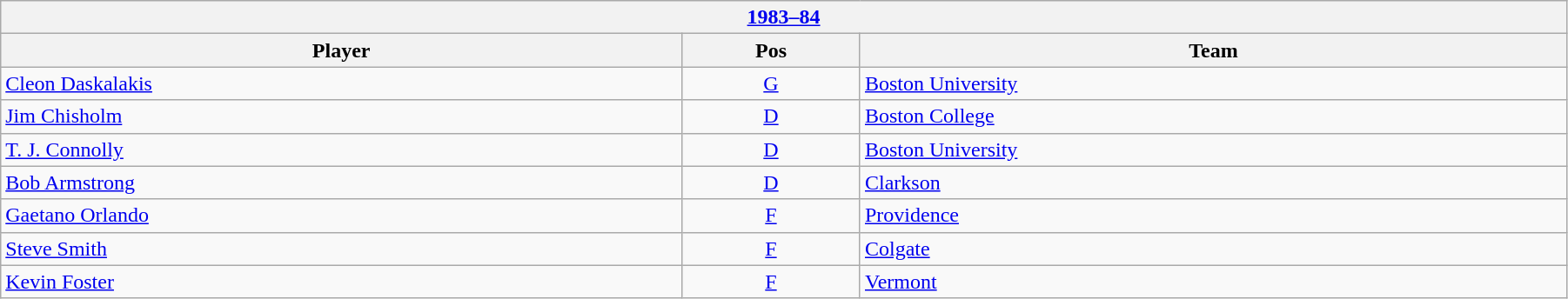<table class="wikitable" width=95%>
<tr>
<th colspan=3><a href='#'>1983–84</a></th>
</tr>
<tr>
<th>Player</th>
<th>Pos</th>
<th>Team</th>
</tr>
<tr>
<td><a href='#'>Cleon Daskalakis</a></td>
<td align=center><a href='#'>G</a></td>
<td><a href='#'>Boston University</a></td>
</tr>
<tr>
<td><a href='#'>Jim Chisholm</a></td>
<td align=center><a href='#'>D</a></td>
<td><a href='#'>Boston College</a></td>
</tr>
<tr>
<td><a href='#'>T. J. Connolly</a></td>
<td align=center><a href='#'>D</a></td>
<td><a href='#'>Boston University</a></td>
</tr>
<tr>
<td><a href='#'>Bob Armstrong</a></td>
<td align=center><a href='#'>D</a></td>
<td><a href='#'>Clarkson</a></td>
</tr>
<tr>
<td><a href='#'>Gaetano Orlando</a></td>
<td align=center><a href='#'>F</a></td>
<td><a href='#'>Providence</a></td>
</tr>
<tr>
<td><a href='#'>Steve Smith</a></td>
<td align=center><a href='#'>F</a></td>
<td><a href='#'>Colgate</a></td>
</tr>
<tr>
<td><a href='#'>Kevin Foster</a></td>
<td align=center><a href='#'>F</a></td>
<td><a href='#'>Vermont</a></td>
</tr>
</table>
